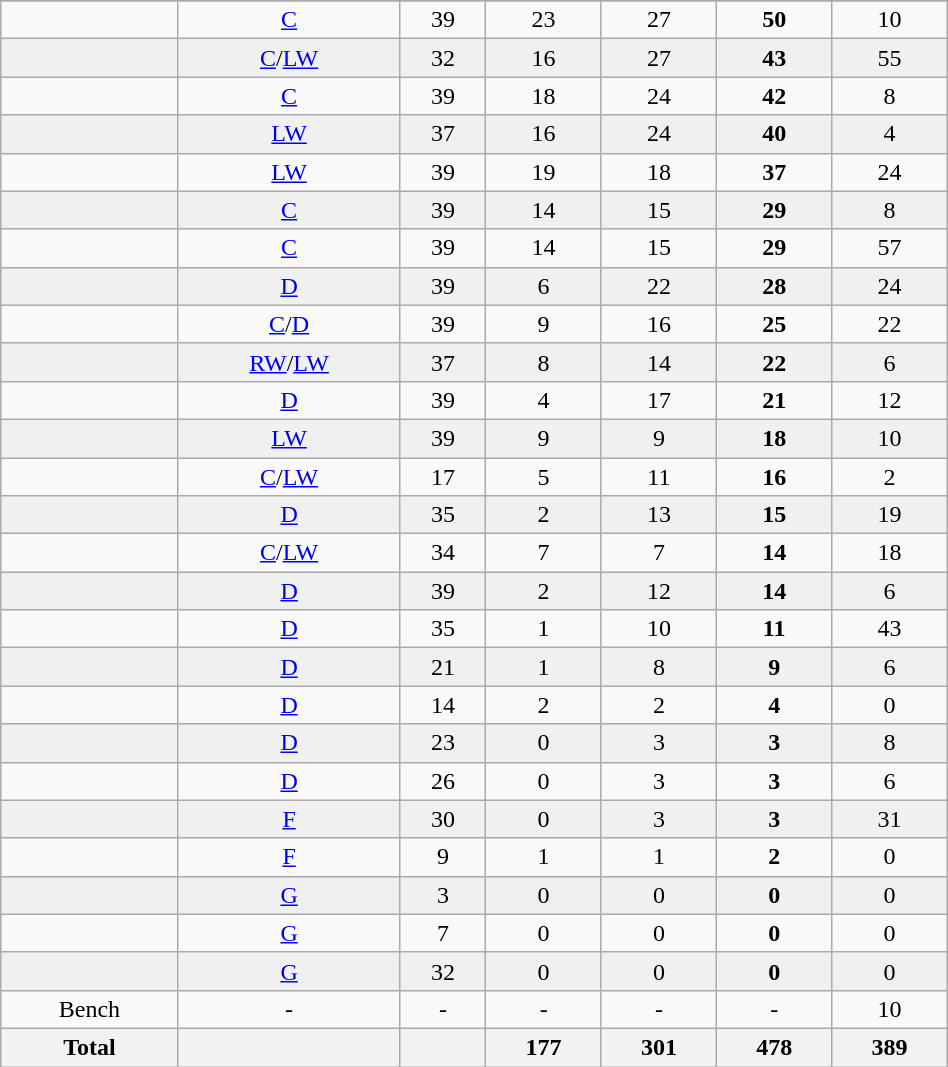<table class="wikitable sortable" width ="50%">
<tr align="center">
</tr>
<tr align="center" bgcolor="">
<td></td>
<td><a href='#'>C</a></td>
<td>39</td>
<td>23</td>
<td>27</td>
<td><strong>50</strong></td>
<td>10</td>
</tr>
<tr align="center" bgcolor="f0f0f0">
<td></td>
<td><a href='#'>C</a>/<a href='#'>LW</a></td>
<td>32</td>
<td>16</td>
<td>27</td>
<td><strong>43</strong></td>
<td>55</td>
</tr>
<tr align="center" bgcolor="">
<td></td>
<td><a href='#'>C</a></td>
<td>39</td>
<td>18</td>
<td>24</td>
<td><strong>42</strong></td>
<td>8</td>
</tr>
<tr align="center" bgcolor="f0f0f0">
<td></td>
<td><a href='#'>LW</a></td>
<td>37</td>
<td>16</td>
<td>24</td>
<td><strong>40</strong></td>
<td>4</td>
</tr>
<tr align="center" bgcolor="">
<td></td>
<td><a href='#'>LW</a></td>
<td>39</td>
<td>19</td>
<td>18</td>
<td><strong>37</strong></td>
<td>24</td>
</tr>
<tr align="center" bgcolor="f0f0f0">
<td></td>
<td><a href='#'>C</a></td>
<td>39</td>
<td>14</td>
<td>15</td>
<td><strong>29</strong></td>
<td>8</td>
</tr>
<tr align="center" bgcolor="">
<td></td>
<td><a href='#'>C</a></td>
<td>39</td>
<td>14</td>
<td>15</td>
<td><strong>29</strong></td>
<td>57</td>
</tr>
<tr align="center" bgcolor="f0f0f0">
<td></td>
<td><a href='#'>D</a></td>
<td>39</td>
<td>6</td>
<td>22</td>
<td><strong>28</strong></td>
<td>24</td>
</tr>
<tr align="center" bgcolor="">
<td></td>
<td><a href='#'>C</a>/<a href='#'>D</a></td>
<td>39</td>
<td>9</td>
<td>16</td>
<td><strong>25</strong></td>
<td>22</td>
</tr>
<tr align="center" bgcolor="f0f0f0">
<td></td>
<td><a href='#'>RW</a>/<a href='#'>LW</a></td>
<td>37</td>
<td>8</td>
<td>14</td>
<td><strong>22</strong></td>
<td>6</td>
</tr>
<tr align="center" bgcolor="">
<td></td>
<td><a href='#'>D</a></td>
<td>39</td>
<td>4</td>
<td>17</td>
<td><strong>21</strong></td>
<td>12</td>
</tr>
<tr align="center" bgcolor="f0f0f0">
<td></td>
<td><a href='#'>LW</a></td>
<td>39</td>
<td>9</td>
<td>9</td>
<td><strong>18</strong></td>
<td>10</td>
</tr>
<tr align="center" bgcolor="">
<td></td>
<td><a href='#'>C</a>/<a href='#'>LW</a></td>
<td>17</td>
<td>5</td>
<td>11</td>
<td><strong>16</strong></td>
<td>2</td>
</tr>
<tr align="center" bgcolor="f0f0f0">
<td></td>
<td><a href='#'>D</a></td>
<td>35</td>
<td>2</td>
<td>13</td>
<td><strong>15</strong></td>
<td>19</td>
</tr>
<tr align="center" bgcolor="">
<td></td>
<td><a href='#'>C</a>/<a href='#'>LW</a></td>
<td>34</td>
<td>7</td>
<td>7</td>
<td><strong>14</strong></td>
<td>18</td>
</tr>
<tr align="center" bgcolor="f0f0f0">
<td></td>
<td><a href='#'>D</a></td>
<td>39</td>
<td>2</td>
<td>12</td>
<td><strong>14</strong></td>
<td>6</td>
</tr>
<tr align="center" bgcolor="">
<td></td>
<td><a href='#'>D</a></td>
<td>35</td>
<td>1</td>
<td>10</td>
<td><strong>11</strong></td>
<td>43</td>
</tr>
<tr align="center" bgcolor="f0f0f0">
<td></td>
<td><a href='#'>D</a></td>
<td>21</td>
<td>1</td>
<td>8</td>
<td><strong>9</strong></td>
<td>6</td>
</tr>
<tr align="center" bgcolor="">
<td></td>
<td><a href='#'>D</a></td>
<td>14</td>
<td>2</td>
<td>2</td>
<td><strong>4</strong></td>
<td>0</td>
</tr>
<tr align="center" bgcolor="f0f0f0">
<td></td>
<td><a href='#'>D</a></td>
<td>23</td>
<td>0</td>
<td>3</td>
<td><strong>3</strong></td>
<td>8</td>
</tr>
<tr align="center" bgcolor="">
<td></td>
<td><a href='#'>D</a></td>
<td>26</td>
<td>0</td>
<td>3</td>
<td><strong>3</strong></td>
<td>6</td>
</tr>
<tr align="center" bgcolor="f0f0f0">
<td></td>
<td><a href='#'>F</a></td>
<td>30</td>
<td>0</td>
<td>3</td>
<td><strong>3</strong></td>
<td>31</td>
</tr>
<tr align="center" bgcolor="">
<td></td>
<td><a href='#'>F</a></td>
<td>9</td>
<td>1</td>
<td>1</td>
<td><strong>2</strong></td>
<td>0</td>
</tr>
<tr align="center" bgcolor="f0f0f0">
<td></td>
<td><a href='#'>G</a></td>
<td>3</td>
<td>0</td>
<td>0</td>
<td><strong>0</strong></td>
<td>0</td>
</tr>
<tr align="center" bgcolor="">
<td></td>
<td><a href='#'>G</a></td>
<td>7</td>
<td>0</td>
<td>0</td>
<td><strong>0</strong></td>
<td>0</td>
</tr>
<tr align="center" bgcolor="f0f0f0">
<td></td>
<td><a href='#'>G</a></td>
<td>32</td>
<td>0</td>
<td>0</td>
<td><strong>0</strong></td>
<td>0</td>
</tr>
<tr align="center" bgcolor="">
<td>Bench</td>
<td>-</td>
<td>-</td>
<td>-</td>
<td>-</td>
<td>-</td>
<td>10</td>
</tr>
<tr>
<th>Total</th>
<th></th>
<th></th>
<th>177</th>
<th>301</th>
<th>478</th>
<th>389</th>
</tr>
</table>
